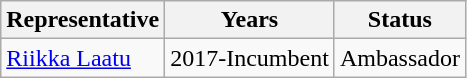<table class="wikitable sortable">
<tr>
<th>Representative</th>
<th>Years</th>
<th>Status</th>
</tr>
<tr>
<td><a href='#'>Riikka Laatu</a></td>
<td>2017-Incumbent</td>
<td>Ambassador</td>
</tr>
</table>
